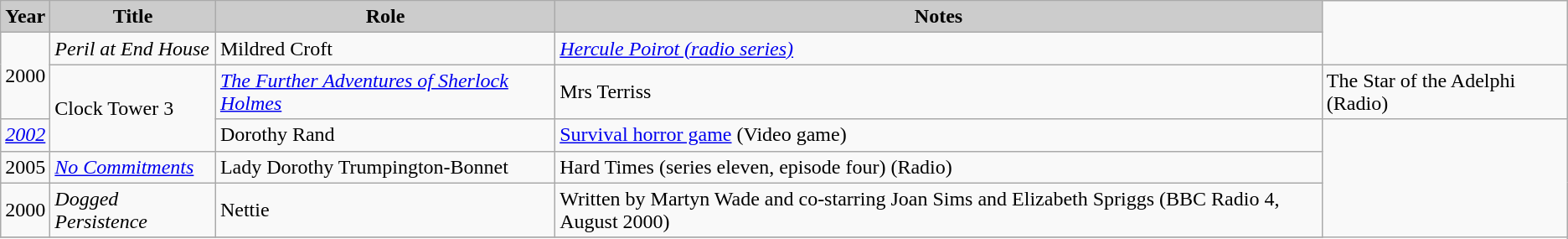<table class="wikitable">
<tr>
<th style="background: #CCCCCC;">Year</th>
<th style="background: #CCCCCC;">Title</th>
<th style="background: #CCCCCC;">Role</th>
<th style="background: #CCCCCC;">Notes</th>
</tr>
<tr>
<td rowspan="2">2000</td>
<td><em>Peril at End House</em></td>
<td>Mildred Croft</td>
<td><em><a href='#'>Hercule Poirot (radio series)</a></em></td>
</tr>
<tr>
<td rowspan="2">Clock Tower 3</td>
<td><em><a href='#'>The Further Adventures of Sherlock Holmes</a></em></td>
<td>Mrs Terriss</td>
<td>The Star of the Adelphi (Radio)</td>
</tr>
<tr>
<td><em><a href='#'>2002</a></em></td>
<td>Dorothy Rand</td>
<td><a href='#'>Survival horror game</a> (Video game)</td>
</tr>
<tr>
<td rowspan="1">2005</td>
<td><em><a href='#'>No Commitments</a></em></td>
<td>Lady Dorothy Trumpington-Bonnet</td>
<td>Hard Times (series eleven, episode four) (Radio)</td>
</tr>
<tr>
<td rowspan="1">2000</td>
<td><em>Dogged Persistence</em></td>
<td>Nettie</td>
<td>Written by Martyn Wade and co-starring Joan Sims and Elizabeth Spriggs (BBC Radio 4, August 2000)</td>
</tr>
<tr>
</tr>
</table>
